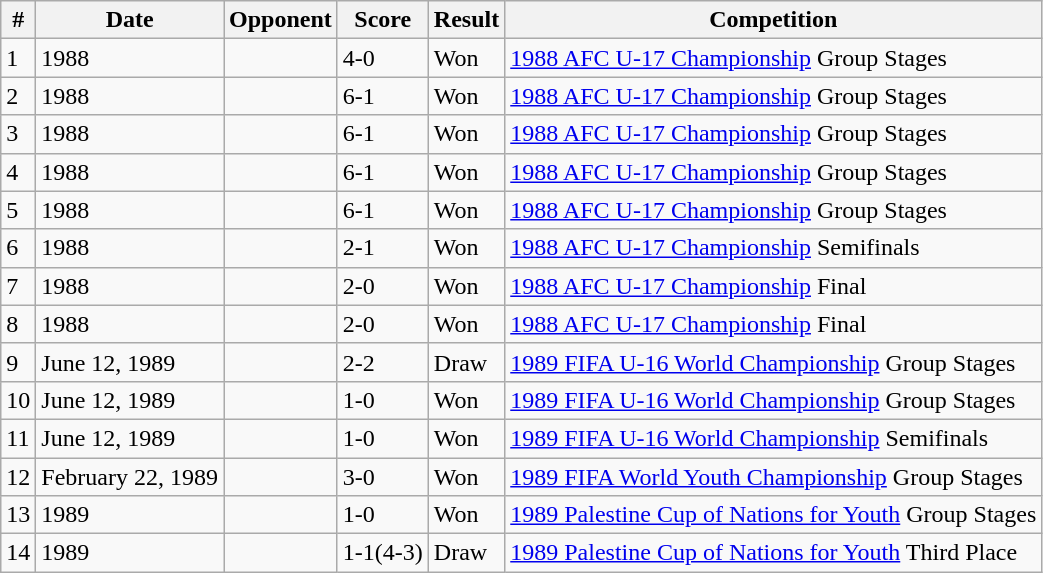<table class="wikitable">
<tr>
<th>#</th>
<th>Date</th>
<th>Opponent</th>
<th>Score</th>
<th>Result</th>
<th>Competition</th>
</tr>
<tr>
<td>1</td>
<td>1988</td>
<td></td>
<td>4-0</td>
<td>Won</td>
<td><a href='#'>1988 AFC U-17 Championship</a> Group Stages</td>
</tr>
<tr>
<td>2</td>
<td>1988</td>
<td></td>
<td>6-1</td>
<td>Won</td>
<td><a href='#'>1988 AFC U-17 Championship</a> Group Stages</td>
</tr>
<tr>
<td>3</td>
<td>1988</td>
<td></td>
<td>6-1</td>
<td>Won</td>
<td><a href='#'>1988 AFC U-17 Championship</a> Group Stages</td>
</tr>
<tr>
<td>4</td>
<td>1988</td>
<td></td>
<td>6-1</td>
<td>Won</td>
<td><a href='#'>1988 AFC U-17 Championship</a> Group Stages</td>
</tr>
<tr>
<td>5</td>
<td>1988</td>
<td></td>
<td>6-1</td>
<td>Won</td>
<td><a href='#'>1988 AFC U-17 Championship</a> Group Stages</td>
</tr>
<tr>
<td>6</td>
<td>1988</td>
<td></td>
<td>2-1</td>
<td>Won</td>
<td><a href='#'>1988 AFC U-17 Championship</a> Semifinals</td>
</tr>
<tr>
<td>7</td>
<td>1988</td>
<td></td>
<td>2-0</td>
<td>Won</td>
<td><a href='#'>1988 AFC U-17 Championship</a> Final</td>
</tr>
<tr>
<td>8</td>
<td>1988</td>
<td></td>
<td>2-0</td>
<td>Won</td>
<td><a href='#'>1988 AFC U-17 Championship</a> Final</td>
</tr>
<tr>
<td>9</td>
<td>June 12, 1989</td>
<td></td>
<td>2-2</td>
<td>Draw</td>
<td><a href='#'>1989 FIFA U-16 World Championship</a> Group Stages</td>
</tr>
<tr>
<td>10</td>
<td>June 12, 1989</td>
<td></td>
<td>1-0</td>
<td>Won</td>
<td><a href='#'>1989 FIFA U-16 World Championship</a> Group Stages</td>
</tr>
<tr>
<td>11</td>
<td>June 12, 1989</td>
<td></td>
<td>1-0</td>
<td>Won</td>
<td><a href='#'>1989 FIFA U-16 World Championship</a> Semifinals</td>
</tr>
<tr>
<td>12</td>
<td>February 22, 1989</td>
<td></td>
<td>3-0</td>
<td>Won</td>
<td><a href='#'>1989 FIFA World Youth Championship</a> Group Stages</td>
</tr>
<tr>
<td>13</td>
<td>1989</td>
<td></td>
<td>1-0</td>
<td>Won</td>
<td><a href='#'>1989 Palestine Cup of Nations for Youth</a> Group Stages</td>
</tr>
<tr>
<td>14</td>
<td>1989</td>
<td></td>
<td>1-1(4-3)</td>
<td>Draw</td>
<td><a href='#'>1989 Palestine Cup of Nations for Youth</a> Third Place</td>
</tr>
</table>
